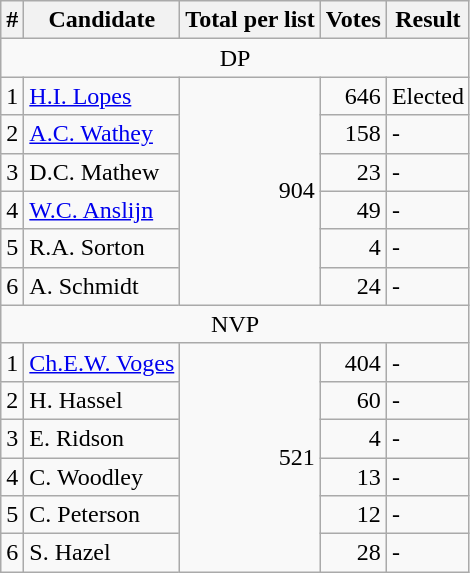<table class="wikitable">
<tr>
<th>#</th>
<th>Candidate</th>
<th>Total per list</th>
<th>Votes</th>
<th>Result</th>
</tr>
<tr>
<td Colspan = "5" style="text-align:center;">DP</td>
</tr>
<tr>
<td>1</td>
<td><a href='#'>H.I. Lopes</a></td>
<td Rowspan="6" style="text-align:right">904</td>
<td style="text-align:right">646</td>
<td>Elected</td>
</tr>
<tr>
<td>2</td>
<td><a href='#'>A.C. Wathey</a></td>
<td style="text-align:right">158</td>
<td>-</td>
</tr>
<tr>
<td>3</td>
<td>D.C. Mathew</td>
<td style="text-align:right">23</td>
<td>-</td>
</tr>
<tr>
<td>4</td>
<td><a href='#'>W.C. Anslijn</a></td>
<td style="text-align:right">49</td>
<td>-</td>
</tr>
<tr>
<td>5</td>
<td>R.A. Sorton</td>
<td style="text-align:right">4</td>
<td>-</td>
</tr>
<tr>
<td>6</td>
<td>A. Schmidt</td>
<td style="text-align:right">24</td>
<td>-</td>
</tr>
<tr>
<td Colspan = "5" style="text-align:center;">NVP</td>
</tr>
<tr>
<td>1</td>
<td><a href='#'>Ch.E.W. Voges</a></td>
<td Rowspan="6" style="text-align:right">521</td>
<td style="text-align:right">404</td>
<td>-</td>
</tr>
<tr>
<td>2</td>
<td>H. Hassel</td>
<td style="text-align:right">60</td>
<td>-</td>
</tr>
<tr>
<td>3</td>
<td>E. Ridson</td>
<td style="text-align:right">4</td>
<td>-</td>
</tr>
<tr>
<td>4</td>
<td>C. Woodley</td>
<td style="text-align:right">13</td>
<td>-</td>
</tr>
<tr>
<td>5</td>
<td>C. Peterson</td>
<td style="text-align:right">12</td>
<td>-</td>
</tr>
<tr>
<td>6</td>
<td>S. Hazel</td>
<td style="text-align:right">28</td>
<td>-</td>
</tr>
</table>
